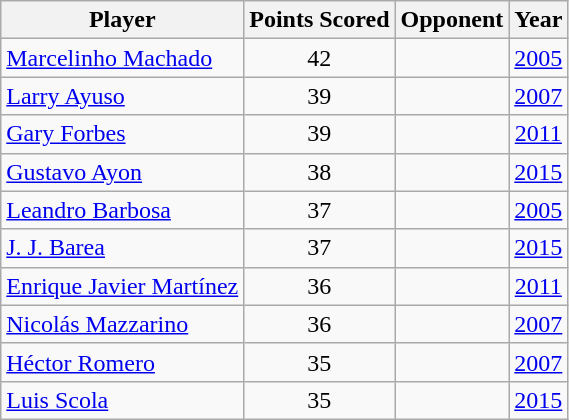<table class="wikitable sortable" style="text-align:center;">
<tr>
<th>Player</th>
<th>Points Scored</th>
<th>Opponent</th>
<th>Year</th>
</tr>
<tr>
<td style="text-align:left"> <a href='#'>Marcelinho Machado</a></td>
<td>42</td>
<td style="text-align:left"></td>
<td><a href='#'>2005</a></td>
</tr>
<tr>
<td style="text-align:left"> <a href='#'>Larry Ayuso</a></td>
<td>39</td>
<td style="text-align:left"></td>
<td><a href='#'>2007</a></td>
</tr>
<tr>
<td style="text-align:left"> <a href='#'>Gary Forbes</a></td>
<td>39</td>
<td style="text-align:left"></td>
<td><a href='#'>2011</a></td>
</tr>
<tr>
<td style="text-align:left"> <a href='#'>Gustavo Ayon</a></td>
<td>38</td>
<td style="text-align:left"></td>
<td><a href='#'>2015</a></td>
</tr>
<tr>
<td style="text-align:left"> <a href='#'>Leandro Barbosa</a></td>
<td>37</td>
<td style="text-align:left"></td>
<td><a href='#'>2005</a></td>
</tr>
<tr>
<td style="text-align:left"> <a href='#'>J. J. Barea</a></td>
<td>37</td>
<td style="text-align:left"></td>
<td><a href='#'>2015</a></td>
</tr>
<tr>
<td style="text-align:left"> <a href='#'>Enrique Javier Martínez</a></td>
<td>36</td>
<td style="text-align:left"></td>
<td><a href='#'>2011</a></td>
</tr>
<tr>
<td style="text-align:left"> <a href='#'>Nicolás Mazzarino</a></td>
<td>36</td>
<td style="text-align:left"></td>
<td><a href='#'>2007</a></td>
</tr>
<tr>
<td style="text-align:left"> <a href='#'>Héctor Romero</a></td>
<td>35</td>
<td style="text-align:left"></td>
<td><a href='#'>2007</a></td>
</tr>
<tr>
<td style="text-align:left"> <a href='#'>Luis Scola</a></td>
<td>35</td>
<td style="text-align:left"></td>
<td><a href='#'>2015</a></td>
</tr>
</table>
